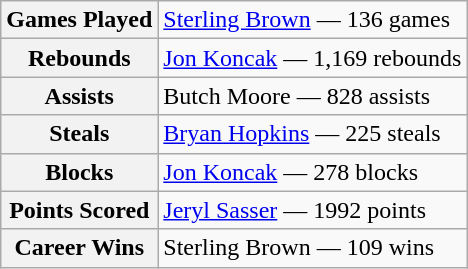<table class="wikitable">
<tr>
<th>Games Played</th>
<td><a href='#'>Sterling Brown</a> — 136 games</td>
</tr>
<tr>
<th>Rebounds</th>
<td><a href='#'>Jon Koncak</a> — 1,169 rebounds</td>
</tr>
<tr>
<th>Assists</th>
<td>Butch Moore — 828 assists</td>
</tr>
<tr>
<th>Steals</th>
<td><a href='#'>Bryan Hopkins</a> — 225 steals</td>
</tr>
<tr>
<th>Blocks</th>
<td><a href='#'>Jon Koncak</a> — 278 blocks</td>
</tr>
<tr>
<th>Points Scored</th>
<td><a href='#'>Jeryl Sasser</a> — 1992 points</td>
</tr>
<tr>
<th>Career Wins</th>
<td>Sterling Brown — 109 wins</td>
</tr>
</table>
